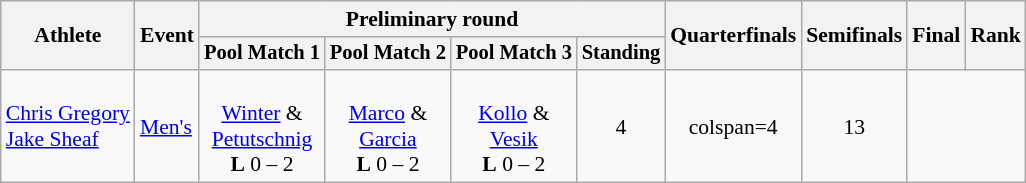<table class=wikitable style="font-size:90%">
<tr>
<th rowspan="2">Athlete</th>
<th rowspan="2">Event</th>
<th colspan="4">Preliminary round</th>
<th rowspan="2">Quarterfinals</th>
<th rowspan="2">Semifinals</th>
<th rowspan="2">Final</th>
<th colspan="2" rowspan="2">Rank</th>
</tr>
<tr style="font-size:95%">
<th>Pool Match 1</th>
<th>Pool Match 2</th>
<th>Pool Match 3</th>
<th>Standing</th>
</tr>
<tr align=center>
<td align=left><a href='#'>Chris Gregory</a><br> <a href='#'>Jake Sheaf</a></td>
<td align=left><a href='#'>Men's</a></td>
<td align=centre><br><a href='#'>Winter</a> &<br><a href='#'>Petutschnig</a><br><strong>L</strong> 0 – 2<br></td>
<td align=centre><br><a href='#'>Marco</a> &<br><a href='#'>Garcia</a><br><strong>L</strong> 0 – 2<br></td>
<td align=centre><br><a href='#'>Kollo</a> &<br><a href='#'>Vesik</a><br><strong>L</strong> 0 – 2<br></td>
<td>4</td>
<td>colspan=4 </td>
<td>13</td>
</tr>
</table>
